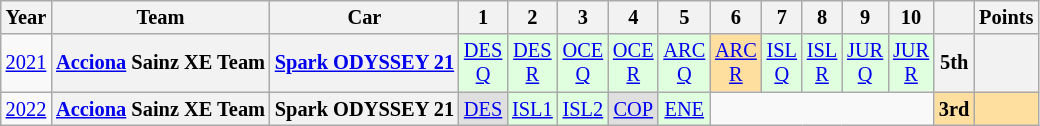<table class="wikitable" style="text-align:center; font-size:85%">
<tr>
<th>Year</th>
<th>Team</th>
<th>Car</th>
<th>1</th>
<th>2</th>
<th>3</th>
<th>4</th>
<th>5</th>
<th>6</th>
<th>7</th>
<th>8</th>
<th>9</th>
<th>10</th>
<th></th>
<th>Points</th>
</tr>
<tr>
<td><a href='#'>2021</a></td>
<th nowrap><a href='#'>Acciona</a>  Sainz XE Team</th>
<th nowrap><a href='#'>Spark ODYSSEY 21</a></th>
<td style="background:#DFFFDF;"><a href='#'>DES<br>Q</a><br></td>
<td style="background:#DFFFDF;"><a href='#'>DES<br>R</a><br></td>
<td style="background:#DFFFDF;"><a href='#'>OCE<br>Q</a><br></td>
<td style="background:#DFFFDF;"><a href='#'>OCE<br>R</a><br></td>
<td style="background:#DFFFDF;"><a href='#'>ARC<br>Q</a><br></td>
<td style="background:#FFDF9F;"><a href='#'>ARC<br>R</a><br></td>
<td style="background:#DFFFDF;"><a href='#'>ISL<br>Q</a><br></td>
<td style="background:#DFFFDF;"><a href='#'>ISL<br>R</a><br></td>
<td style="background:#DFFFDF;"><a href='#'>JUR<br>Q</a><br></td>
<td style="background:#DFFFDF;"><a href='#'>JUR<br>R</a><br></td>
<th>5th</th>
<th></th>
</tr>
<tr>
<td><a href='#'>2022</a></td>
<th nowrap><a href='#'>Acciona</a>  Sainz XE Team</th>
<th nowrap>Spark ODYSSEY 21</th>
<td style="background:#DFDFDF;"><a href='#'>DES</a><br></td>
<td style="background:#DFFFDF;"><a href='#'>ISL1</a><br></td>
<td style="background:#DFFFDF;"><a href='#'>ISL2</a><br></td>
<td style="background:#DFDFDF;"><a href='#'>COP</a><br></td>
<td style="background:#DFFFDF;"><a href='#'>ENE</a><br></td>
<td colspan=5></td>
<th style="background:#FFDF9F;">3rd</th>
<th style="background:#FFDF9F;"></th>
</tr>
</table>
